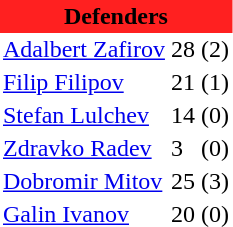<table class="toccolours" border="0" cellpadding="2" cellspacing="0" align="left" style="margin:0.5em;">
<tr>
<th colspan="4" align="center" bgcolor="#FF2020"><span>Defenders</span></th>
</tr>
<tr>
<td> <a href='#'>Adalbert Zafirov</a></td>
<td>28</td>
<td>(2)</td>
</tr>
<tr>
<td> <a href='#'>Filip Filipov</a></td>
<td>21</td>
<td>(1)</td>
</tr>
<tr>
<td> <a href='#'>Stefan Lulchev</a></td>
<td>14</td>
<td>(0)</td>
</tr>
<tr>
<td> <a href='#'>Zdravko Radev</a></td>
<td>3</td>
<td>(0)</td>
</tr>
<tr>
<td> <a href='#'>Dobromir Mitov</a></td>
<td>25</td>
<td>(3)</td>
</tr>
<tr>
<td> <a href='#'>Galin Ivanov</a></td>
<td>20</td>
<td>(0)</td>
</tr>
<tr>
</tr>
</table>
